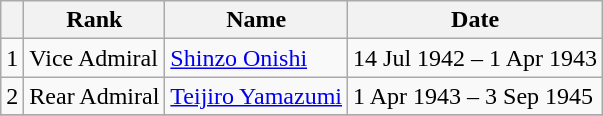<table class=wikitable>
<tr>
<th></th>
<th>Rank</th>
<th>Name</th>
<th>Date</th>
</tr>
<tr>
<td>1</td>
<td>Vice Admiral</td>
<td><a href='#'>Shinzo Onishi</a></td>
<td>14 Jul 1942 – 1 Apr 1943</td>
</tr>
<tr>
<td>2</td>
<td>Rear Admiral</td>
<td><a href='#'>Teijiro Yamazumi</a></td>
<td>1 Apr 1943 – 3 Sep 1945</td>
</tr>
<tr>
</tr>
</table>
